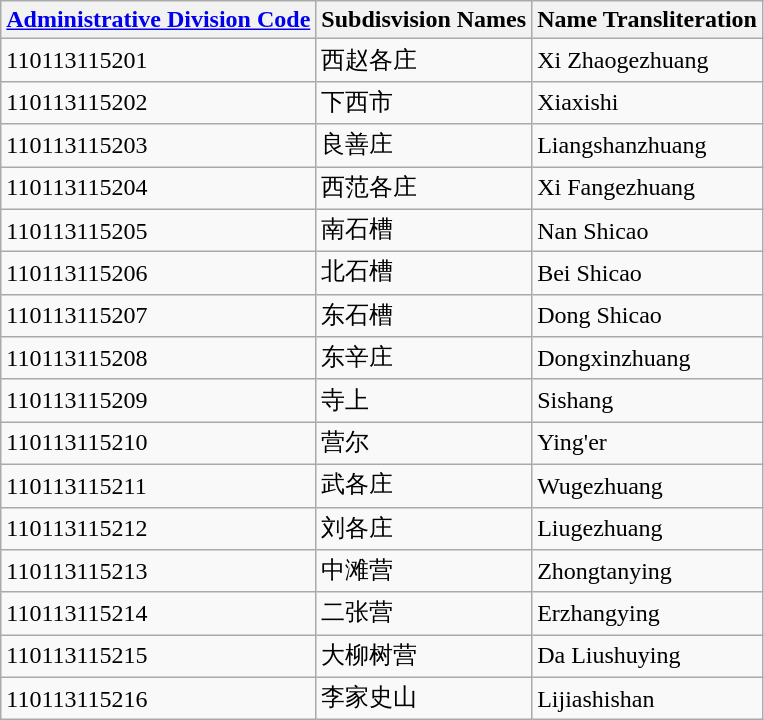<table class="wikitable sortable">
<tr>
<th><a href='#'>Administrative Division Code</a></th>
<th>Subdisvision Names</th>
<th>Name Transliteration</th>
</tr>
<tr>
<td>110113115201</td>
<td>西赵各庄</td>
<td>Xi Zhaogezhuang</td>
</tr>
<tr>
<td>110113115202</td>
<td>下西市</td>
<td>Xiaxishi</td>
</tr>
<tr>
<td>110113115203</td>
<td>良善庄</td>
<td>Liangshanzhuang</td>
</tr>
<tr>
<td>110113115204</td>
<td>西范各庄</td>
<td>Xi Fangezhuang</td>
</tr>
<tr>
<td>110113115205</td>
<td>南石槽</td>
<td>Nan Shicao</td>
</tr>
<tr>
<td>110113115206</td>
<td>北石槽</td>
<td>Bei Shicao</td>
</tr>
<tr>
<td>110113115207</td>
<td>东石槽</td>
<td>Dong Shicao</td>
</tr>
<tr>
<td>110113115208</td>
<td>东辛庄</td>
<td>Dongxinzhuang</td>
</tr>
<tr>
<td>110113115209</td>
<td>寺上</td>
<td>Sishang</td>
</tr>
<tr>
<td>110113115210</td>
<td>营尔</td>
<td>Ying'er</td>
</tr>
<tr>
<td>110113115211</td>
<td>武各庄</td>
<td>Wugezhuang</td>
</tr>
<tr>
<td>110113115212</td>
<td>刘各庄</td>
<td>Liugezhuang</td>
</tr>
<tr>
<td>110113115213</td>
<td>中滩营</td>
<td>Zhongtanying</td>
</tr>
<tr>
<td>110113115214</td>
<td>二张营</td>
<td>Erzhangying</td>
</tr>
<tr>
<td>110113115215</td>
<td>大柳树营</td>
<td>Da Liushuying</td>
</tr>
<tr>
<td>110113115216</td>
<td>李家史山</td>
<td>Lijiashishan</td>
</tr>
</table>
